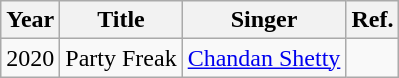<table class="wikitable sortable">
<tr>
<th>Year</th>
<th>Title</th>
<th>Singer</th>
<th class="unsortable">Ref.</th>
</tr>
<tr>
<td>2020</td>
<td>Party Freak</td>
<td><a href='#'>Chandan Shetty</a></td>
<td></td>
</tr>
</table>
